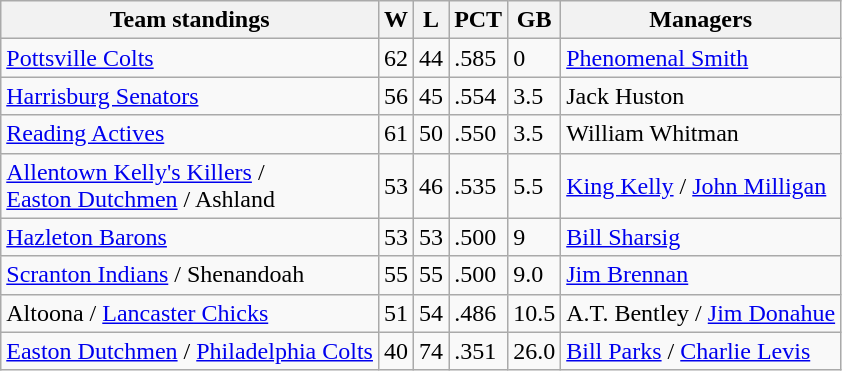<table class="wikitable">
<tr>
<th>Team standings</th>
<th>W</th>
<th>L</th>
<th>PCT</th>
<th>GB</th>
<th>Managers</th>
</tr>
<tr>
<td><a href='#'>Pottsville Colts</a></td>
<td>62</td>
<td>44</td>
<td>.585</td>
<td>0</td>
<td><a href='#'>Phenomenal Smith</a></td>
</tr>
<tr>
<td><a href='#'>Harrisburg Senators</a></td>
<td>56</td>
<td>45</td>
<td>.554</td>
<td>3.5</td>
<td>Jack Huston</td>
</tr>
<tr>
<td><a href='#'>Reading Actives</a></td>
<td>61</td>
<td>50</td>
<td>.550</td>
<td>3.5</td>
<td>William Whitman</td>
</tr>
<tr>
<td><a href='#'>Allentown Kelly's Killers</a> /<br> <a href='#'>Easton Dutchmen</a> / Ashland</td>
<td>53</td>
<td>46</td>
<td>.535</td>
<td>5.5</td>
<td><a href='#'>King Kelly</a> / <a href='#'>John Milligan</a></td>
</tr>
<tr>
<td><a href='#'>Hazleton Barons</a></td>
<td>53</td>
<td>53</td>
<td>.500</td>
<td>9</td>
<td><a href='#'>Bill Sharsig</a></td>
</tr>
<tr>
<td><a href='#'>Scranton Indians</a> / Shenandoah</td>
<td>55</td>
<td>55</td>
<td>.500</td>
<td>9.0</td>
<td><a href='#'>Jim Brennan</a></td>
</tr>
<tr>
<td>Altoona / <a href='#'>Lancaster Chicks</a></td>
<td>51</td>
<td>54</td>
<td>.486</td>
<td>10.5</td>
<td>A.T. Bentley  / <a href='#'>Jim Donahue</a></td>
</tr>
<tr>
<td><a href='#'>Easton Dutchmen</a> / <a href='#'>Philadelphia Colts</a></td>
<td>40</td>
<td>74</td>
<td>.351</td>
<td>26.0</td>
<td><a href='#'>Bill Parks</a> / <a href='#'>Charlie Levis</a></td>
</tr>
</table>
